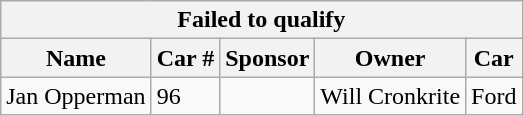<table class="wikitable">
<tr>
<th colspan="5">Failed to qualify</th>
</tr>
<tr>
<th>Name</th>
<th>Car #</th>
<th>Sponsor</th>
<th>Owner</th>
<th>Car</th>
</tr>
<tr>
<td>Jan Opperman</td>
<td>96</td>
<td></td>
<td>Will Cronkrite</td>
<td>Ford</td>
</tr>
</table>
